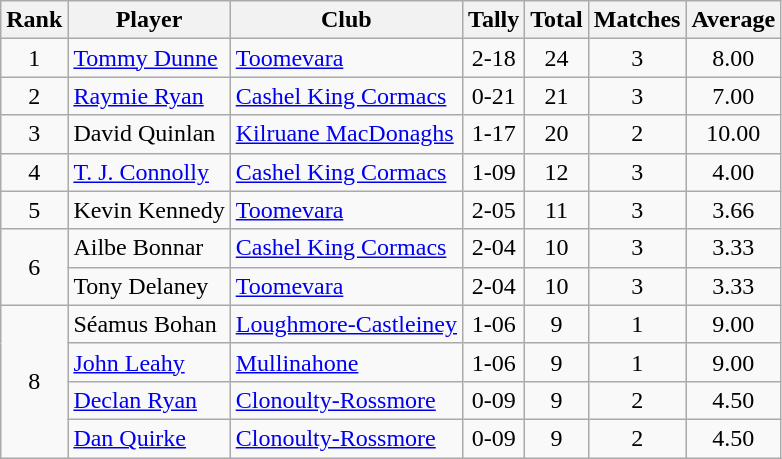<table class="wikitable">
<tr>
<th>Rank</th>
<th>Player</th>
<th>Club</th>
<th>Tally</th>
<th>Total</th>
<th>Matches</th>
<th>Average</th>
</tr>
<tr>
<td rowspan="1" style="text-align:center;">1</td>
<td><a href='#'>Tommy Dunne</a></td>
<td><a href='#'>Toomevara</a></td>
<td align=center>2-18</td>
<td align=center>24</td>
<td align=center>3</td>
<td align=center>8.00</td>
</tr>
<tr>
<td rowspan="1" style="text-align:center;">2</td>
<td><a href='#'>Raymie Ryan</a></td>
<td><a href='#'>Cashel King Cormacs</a></td>
<td align=center>0-21</td>
<td align=center>21</td>
<td align=center>3</td>
<td align=center>7.00</td>
</tr>
<tr>
<td rowspan="1" style="text-align:center;">3</td>
<td>David Quinlan</td>
<td><a href='#'>Kilruane MacDonaghs</a></td>
<td align=center>1-17</td>
<td align=center>20</td>
<td align=center>2</td>
<td align=center>10.00</td>
</tr>
<tr>
<td rowspan="1" style="text-align:center;">4</td>
<td><a href='#'>T. J. Connolly</a></td>
<td><a href='#'>Cashel King Cormacs</a></td>
<td align=center>1-09</td>
<td align=center>12</td>
<td align=center>3</td>
<td align=center>4.00</td>
</tr>
<tr>
<td rowspan="1" style="text-align:center;">5</td>
<td>Kevin Kennedy</td>
<td><a href='#'>Toomevara</a></td>
<td align=center>2-05</td>
<td align=center>11</td>
<td align=center>3</td>
<td align=center>3.66</td>
</tr>
<tr>
<td rowspan="2" style="text-align:center;">6</td>
<td>Ailbe Bonnar</td>
<td><a href='#'>Cashel King Cormacs</a></td>
<td align=center>2-04</td>
<td align=center>10</td>
<td align=center>3</td>
<td align=center>3.33</td>
</tr>
<tr>
<td>Tony Delaney</td>
<td><a href='#'>Toomevara</a></td>
<td align=center>2-04</td>
<td align=center>10</td>
<td align=center>3</td>
<td align=center>3.33</td>
</tr>
<tr>
<td rowspan="4" style="text-align:center;">8</td>
<td>Séamus Bohan</td>
<td><a href='#'>Loughmore-Castleiney</a></td>
<td align=center>1-06</td>
<td align=center>9</td>
<td align=center>1</td>
<td align=center>9.00</td>
</tr>
<tr>
<td><a href='#'>John Leahy</a></td>
<td><a href='#'>Mullinahone</a></td>
<td align=center>1-06</td>
<td align=center>9</td>
<td align=center>1</td>
<td align=center>9.00</td>
</tr>
<tr>
<td><a href='#'>Declan Ryan</a></td>
<td><a href='#'>Clonoulty-Rossmore</a></td>
<td align=center>0-09</td>
<td align=center>9</td>
<td align=center>2</td>
<td align=center>4.50</td>
</tr>
<tr>
<td><a href='#'>Dan Quirke</a></td>
<td><a href='#'>Clonoulty-Rossmore</a></td>
<td align=center>0-09</td>
<td align=center>9</td>
<td align=center>2</td>
<td align=center>4.50</td>
</tr>
</table>
